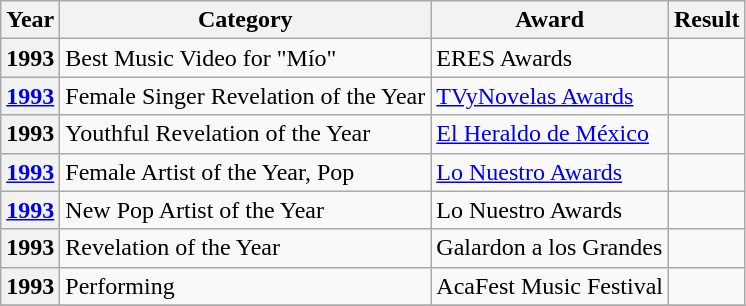<table class="wikitable sortable plainrowheaders">
<tr>
<th scope="col">Year</th>
<th scope="col">Category</th>
<th scope="col">Award</th>
<th scope="col">Result</th>
</tr>
<tr>
<th scope="row">1993</th>
<td>Best Music Video for "Mío"</td>
<td>ERES Awards</td>
<td></td>
</tr>
<tr>
<th scope="row"><a href='#'>1993</a></th>
<td>Female Singer Revelation of the Year</td>
<td><a href='#'>TVyNovelas Awards</a></td>
<td></td>
</tr>
<tr>
<th scope="row">1993</th>
<td>Youthful Revelation of the Year</td>
<td><a href='#'>El Heraldo de México</a></td>
<td></td>
</tr>
<tr>
<th scope="row"><a href='#'>1993</a></th>
<td>Female Artist of the Year, Pop</td>
<td><a href='#'>Lo Nuestro Awards</a></td>
<td></td>
</tr>
<tr>
<th scope="row"><a href='#'>1993</a></th>
<td>New Pop Artist of the Year</td>
<td>Lo Nuestro Awards</td>
<td></td>
</tr>
<tr>
<th scope="row">1993</th>
<td>Revelation of the Year</td>
<td>Galardon a los Grandes</td>
<td></td>
</tr>
<tr>
<th scope="row">1993</th>
<td>Performing</td>
<td>AcaFest Music Festival</td>
<td></td>
</tr>
<tr>
</tr>
</table>
